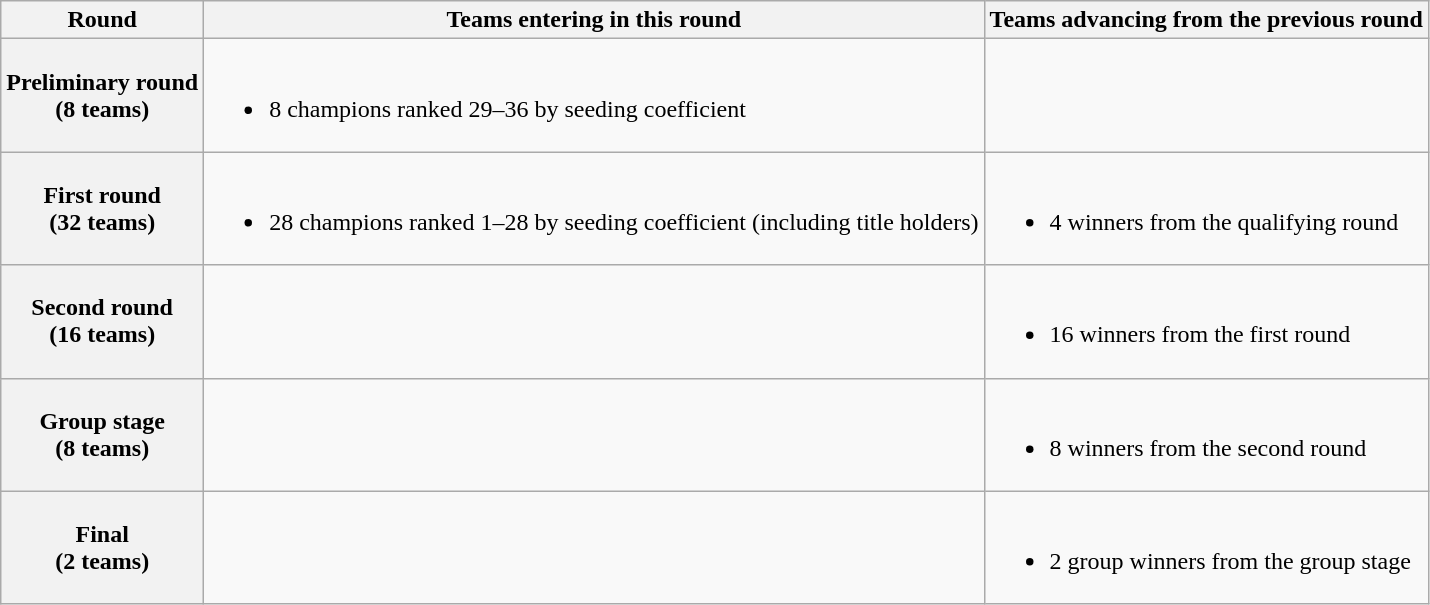<table class="wikitable">
<tr>
<th>Round</th>
<th>Teams entering in this round</th>
<th>Teams advancing from the previous round</th>
</tr>
<tr>
<th>Preliminary round<br>(8 teams)</th>
<td><br><ul><li>8 champions ranked 29–36 by seeding coefficient</li></ul></td>
<td></td>
</tr>
<tr>
<th>First round<br>(32 teams)</th>
<td><br><ul><li>28 champions ranked 1–28 by seeding coefficient (including title holders)</li></ul></td>
<td><br><ul><li>4 winners from the qualifying round</li></ul></td>
</tr>
<tr>
<th>Second round<br>(16 teams)</th>
<td></td>
<td><br><ul><li>16 winners from the first round</li></ul></td>
</tr>
<tr>
<th>Group stage<br>(8 teams)</th>
<td></td>
<td><br><ul><li>8 winners from the second round</li></ul></td>
</tr>
<tr>
<th>Final<br>(2 teams)</th>
<td></td>
<td><br><ul><li>2 group winners from the group stage</li></ul></td>
</tr>
</table>
